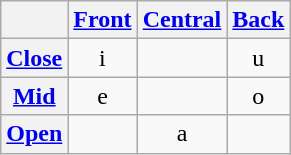<table class="wikitable">
<tr>
<th></th>
<th><a href='#'>Front</a></th>
<th><a href='#'>Central</a></th>
<th><a href='#'>Back</a></th>
</tr>
<tr align="center">
<th><a href='#'>Close</a></th>
<td>i</td>
<td></td>
<td>u</td>
</tr>
<tr align="center">
<th><a href='#'>Mid</a></th>
<td>e</td>
<td></td>
<td>o</td>
</tr>
<tr align="center">
<th><a href='#'>Open</a></th>
<td></td>
<td>a</td>
<td></td>
</tr>
</table>
